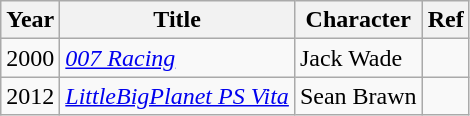<table class="wikitable">
<tr>
<th>Year</th>
<th>Title</th>
<th>Character</th>
<th>Ref</th>
</tr>
<tr>
<td>2000</td>
<td><em><a href='#'>007 Racing</a></em></td>
<td>Jack Wade</td>
<td></td>
</tr>
<tr>
<td>2012</td>
<td><em><a href='#'>LittleBigPlanet PS Vita</a></em></td>
<td>Sean Brawn</td>
<td></td>
</tr>
</table>
